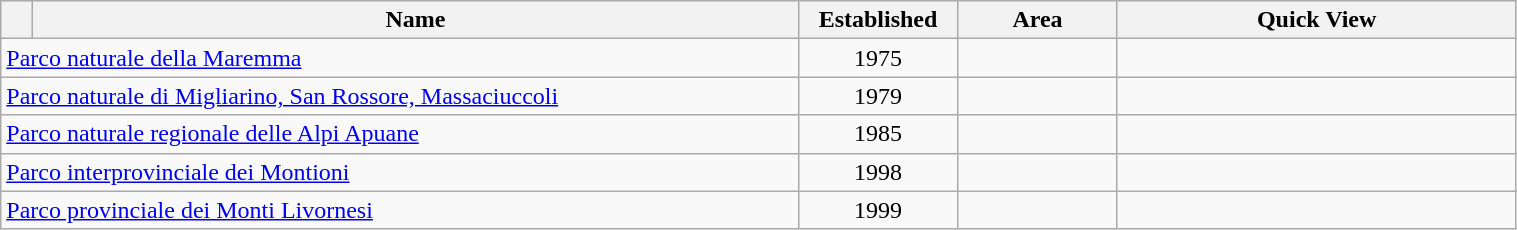<table class="wikitable sortable" border="1" width="80%">
<tr>
<th style="width:2%" class="unsortable"></th>
<th style="width:48%">Name</th>
<th style="width:10%">Established</th>
<th style="width:10%">Area</th>
<th style="width:25%" class="unsortable">Quick View</th>
</tr>
<tr>
<td colspan="2"><a href='#'>Parco naturale della Maremma</a></td>
<td align="center">1975</td>
<td align="center"></td>
<td></td>
</tr>
<tr>
<td colspan="2"><a href='#'>Parco naturale di Migliarino, San Rossore, Massaciuccoli</a></td>
<td align="center">1979</td>
<td align="center"></td>
<td></td>
</tr>
<tr>
<td colspan="2"><a href='#'>Parco naturale regionale delle Alpi Apuane</a></td>
<td align="center">1985</td>
<td align="center"></td>
<td></td>
</tr>
<tr>
<td colspan="2"><a href='#'>Parco interprovinciale dei Montioni</a></td>
<td align="center">1998</td>
<td align="center"></td>
<td></td>
</tr>
<tr>
<td colspan="2"><a href='#'>Parco provinciale dei Monti Livornesi</a></td>
<td align="center">1999</td>
<td align="center"></td>
<td></td>
</tr>
</table>
